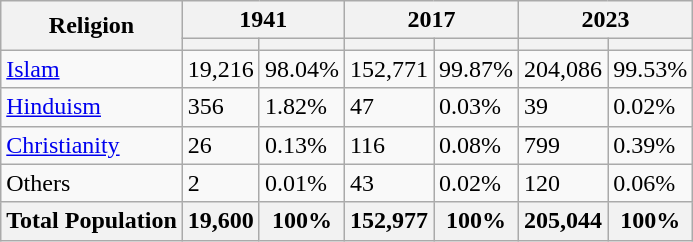<table class="wikitable sortable">
<tr>
<th rowspan="2">Religion</th>
<th colspan="2">1941</th>
<th colspan="2">2017</th>
<th colspan="2">2023</th>
</tr>
<tr>
<th></th>
<th></th>
<th></th>
<th></th>
<th></th>
<th></th>
</tr>
<tr>
<td><a href='#'>Islam</a> </td>
<td>19,216</td>
<td>98.04%</td>
<td>152,771</td>
<td>99.87%</td>
<td>204,086</td>
<td>99.53%</td>
</tr>
<tr>
<td><a href='#'>Hinduism</a> </td>
<td>356</td>
<td>1.82%</td>
<td>47</td>
<td>0.03%</td>
<td>39</td>
<td>0.02%</td>
</tr>
<tr>
<td><a href='#'>Christianity</a> </td>
<td>26</td>
<td>0.13%</td>
<td>116</td>
<td>0.08%</td>
<td>799</td>
<td>0.39%</td>
</tr>
<tr>
<td>Others</td>
<td>2</td>
<td>0.01%</td>
<td>43</td>
<td>0.02%</td>
<td>120</td>
<td>0.06%</td>
</tr>
<tr>
<th>Total Population</th>
<th>19,600</th>
<th>100%</th>
<th>152,977</th>
<th>100%</th>
<th>205,044</th>
<th>100%</th>
</tr>
</table>
